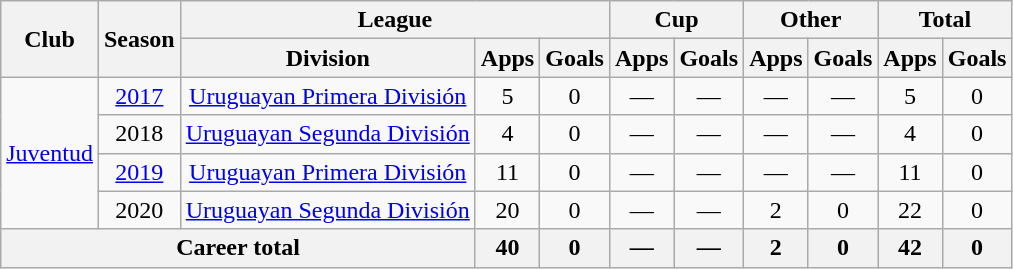<table class=wikitable style=text-align:center>
<tr>
<th rowspan=2>Club</th>
<th rowspan=2>Season</th>
<th colspan=3>League</th>
<th colspan=2>Cup</th>
<th colspan=2>Other</th>
<th colspan=2>Total</th>
</tr>
<tr>
<th>Division</th>
<th>Apps</th>
<th>Goals</th>
<th>Apps</th>
<th>Goals</th>
<th>Apps</th>
<th>Goals</th>
<th>Apps</th>
<th>Goals</th>
</tr>
<tr>
<td rowspan=4><a href='#'>Juventud</a></td>
<td><a href='#'>2017</a></td>
<td><a href='#'>Uruguayan Primera División</a></td>
<td>5</td>
<td>0</td>
<td>—</td>
<td>—</td>
<td>—</td>
<td>—</td>
<td>5</td>
<td>0</td>
</tr>
<tr>
<td>2018</td>
<td><a href='#'>Uruguayan Segunda División</a></td>
<td>4</td>
<td>0</td>
<td>—</td>
<td>—</td>
<td>—</td>
<td>—</td>
<td>4</td>
<td>0</td>
</tr>
<tr>
<td><a href='#'>2019</a></td>
<td><a href='#'>Uruguayan Primera División</a></td>
<td>11</td>
<td>0</td>
<td>—</td>
<td>—</td>
<td>—</td>
<td>—</td>
<td>11</td>
<td>0</td>
</tr>
<tr>
<td>2020</td>
<td><a href='#'>Uruguayan Segunda División</a></td>
<td>20</td>
<td>0</td>
<td>—</td>
<td>—</td>
<td>2</td>
<td>0</td>
<td>22</td>
<td>0</td>
</tr>
<tr>
<th colspan=3>Career total</th>
<th>40</th>
<th>0</th>
<th>—</th>
<th>—</th>
<th>2</th>
<th>0</th>
<th>42</th>
<th>0</th>
</tr>
</table>
